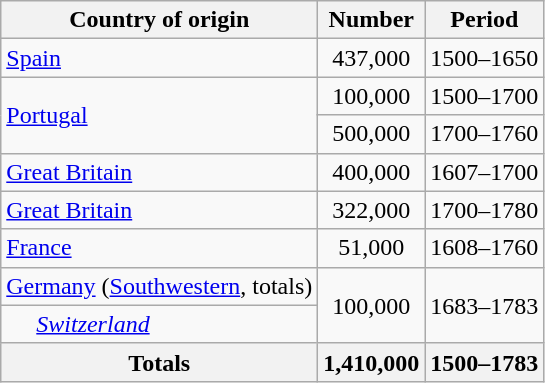<table class="wikitable sortable" style="text-align:center">
<tr>
<th>Country of origin</th>
<th>Number</th>
<th>Period</th>
</tr>
<tr>
<td align="left"><a href='#'>Spain</a></td>
<td>437,000</td>
<td>1500–1650</td>
</tr>
<tr>
<td align="left" rowspan=2><a href='#'>Portugal</a></td>
<td>100,000</td>
<td>1500–1700</td>
</tr>
<tr>
<td>500,000</td>
<td>1700–1760</td>
</tr>
<tr>
<td align="left"><a href='#'>Great Britain</a></td>
<td>400,000</td>
<td>1607–1700</td>
</tr>
<tr>
<td align="left"><a href='#'>Great Britain</a></td>
<td>322,000</td>
<td>1700–1780</td>
</tr>
<tr>
<td align="left"><a href='#'>France</a></td>
<td>51,000</td>
<td>1608–1760</td>
</tr>
<tr>
<td align="left"><a href='#'>Germany</a> (<a href='#'>Southwestern</a>, totals)</td>
<td rowspan="2" style="text-align:center;">100,000</td>
<td rowspan="2" style="text-align:center;">1683–1783</td>
</tr>
<tr>
<td align="left">     <em><a href='#'>Switzerland</a></em></td>
</tr>
<tr>
<th>Totals</th>
<th>1,410,000</th>
<th>1500–1783</th>
</tr>
</table>
